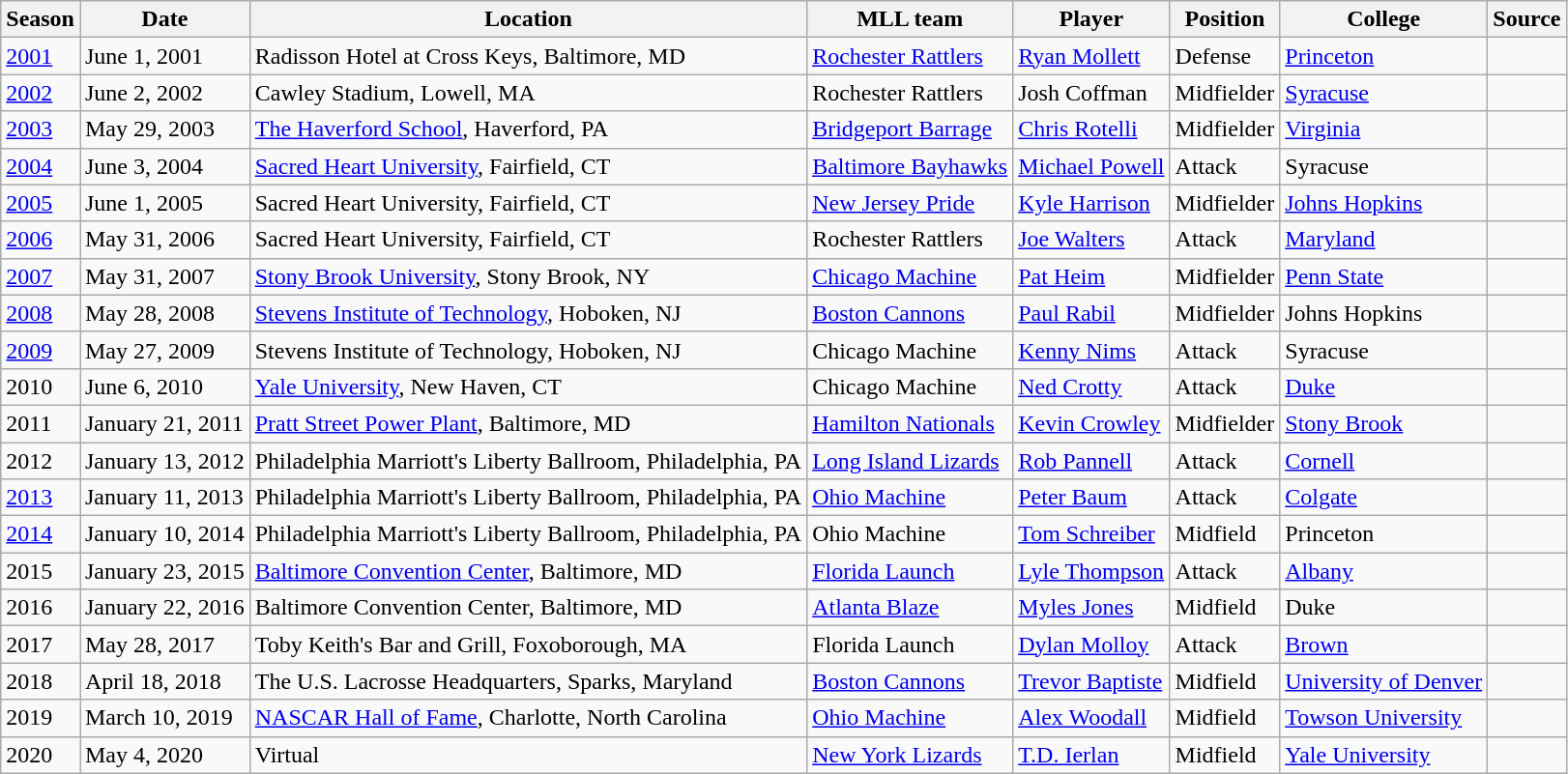<table class="wikitable">
<tr>
<th>Season</th>
<th>Date</th>
<th>Location</th>
<th>MLL team</th>
<th>Player</th>
<th>Position</th>
<th>College</th>
<th>Source</th>
</tr>
<tr>
<td><a href='#'>2001</a></td>
<td>June 1, 2001</td>
<td>Radisson Hotel at Cross Keys, Baltimore, MD</td>
<td><a href='#'>Rochester Rattlers</a></td>
<td><a href='#'>Ryan Mollett</a></td>
<td>Defense</td>
<td><a href='#'>Princeton</a></td>
<td></td>
</tr>
<tr>
<td><a href='#'>2002</a></td>
<td>June 2, 2002</td>
<td>Cawley Stadium, Lowell, MA</td>
<td>Rochester Rattlers</td>
<td>Josh Coffman</td>
<td>Midfielder</td>
<td><a href='#'>Syracuse</a></td>
<td></td>
</tr>
<tr>
<td><a href='#'>2003</a></td>
<td>May 29, 2003</td>
<td><a href='#'>The Haverford School</a>, Haverford, PA</td>
<td><a href='#'>Bridgeport Barrage</a></td>
<td><a href='#'>Chris Rotelli</a></td>
<td>Midfielder</td>
<td><a href='#'>Virginia</a></td>
<td></td>
</tr>
<tr>
<td><a href='#'>2004</a></td>
<td>June 3, 2004</td>
<td><a href='#'>Sacred Heart University</a>, Fairfield, CT</td>
<td><a href='#'>Baltimore Bayhawks</a></td>
<td><a href='#'>Michael Powell</a></td>
<td>Attack</td>
<td>Syracuse</td>
<td></td>
</tr>
<tr>
<td><a href='#'>2005</a></td>
<td>June 1, 2005</td>
<td>Sacred Heart University, Fairfield, CT</td>
<td><a href='#'>New Jersey Pride</a></td>
<td><a href='#'>Kyle Harrison</a></td>
<td>Midfielder</td>
<td><a href='#'>Johns Hopkins</a></td>
<td></td>
</tr>
<tr>
<td><a href='#'>2006</a></td>
<td>May 31, 2006</td>
<td>Sacred Heart University, Fairfield, CT</td>
<td>Rochester Rattlers</td>
<td><a href='#'>Joe Walters</a></td>
<td>Attack</td>
<td><a href='#'>Maryland</a></td>
<td></td>
</tr>
<tr>
<td><a href='#'>2007</a></td>
<td>May 31, 2007</td>
<td><a href='#'>Stony Brook University</a>, Stony Brook, NY</td>
<td><a href='#'>Chicago Machine</a></td>
<td><a href='#'>Pat Heim</a></td>
<td>Midfielder</td>
<td><a href='#'>Penn State</a></td>
<td></td>
</tr>
<tr>
<td><a href='#'>2008</a></td>
<td>May 28, 2008</td>
<td><a href='#'>Stevens Institute of Technology</a>, Hoboken, NJ</td>
<td><a href='#'>Boston Cannons</a></td>
<td><a href='#'>Paul Rabil</a></td>
<td>Midfielder</td>
<td>Johns Hopkins</td>
<td></td>
</tr>
<tr>
<td><a href='#'>2009</a></td>
<td>May 27, 2009</td>
<td>Stevens Institute of Technology, Hoboken, NJ</td>
<td>Chicago Machine</td>
<td><a href='#'>Kenny Nims</a></td>
<td>Attack</td>
<td>Syracuse</td>
<td></td>
</tr>
<tr>
<td>2010</td>
<td>June 6, 2010</td>
<td><a href='#'>Yale University</a>, New Haven, CT</td>
<td>Chicago Machine</td>
<td><a href='#'>Ned Crotty</a></td>
<td>Attack</td>
<td><a href='#'>Duke</a></td>
<td></td>
</tr>
<tr>
<td>2011</td>
<td>January 21, 2011</td>
<td><a href='#'>Pratt Street Power Plant</a>, Baltimore, MD</td>
<td><a href='#'>Hamilton Nationals</a></td>
<td><a href='#'>Kevin Crowley</a></td>
<td>Midfielder</td>
<td><a href='#'>Stony Brook</a></td>
<td></td>
</tr>
<tr>
<td>2012</td>
<td>January 13, 2012</td>
<td>Philadelphia Marriott's Liberty Ballroom, Philadelphia, PA</td>
<td><a href='#'>Long Island Lizards</a></td>
<td><a href='#'>Rob Pannell</a></td>
<td>Attack</td>
<td><a href='#'>Cornell</a></td>
<td></td>
</tr>
<tr>
<td><a href='#'>2013</a></td>
<td>January 11, 2013</td>
<td>Philadelphia Marriott's Liberty Ballroom, Philadelphia, PA</td>
<td><a href='#'>Ohio Machine</a></td>
<td><a href='#'>Peter Baum</a></td>
<td>Attack</td>
<td><a href='#'>Colgate</a></td>
<td></td>
</tr>
<tr>
<td><a href='#'>2014</a></td>
<td>January 10, 2014</td>
<td>Philadelphia Marriott's Liberty Ballroom, Philadelphia, PA</td>
<td>Ohio Machine</td>
<td><a href='#'>Tom Schreiber</a></td>
<td>Midfield</td>
<td>Princeton</td>
<td></td>
</tr>
<tr>
<td>2015</td>
<td>January 23, 2015</td>
<td><a href='#'>Baltimore Convention Center</a>, Baltimore, MD</td>
<td><a href='#'>Florida Launch</a></td>
<td><a href='#'>Lyle Thompson</a></td>
<td>Attack</td>
<td><a href='#'>Albany</a></td>
<td></td>
</tr>
<tr>
<td>2016</td>
<td>January 22, 2016</td>
<td>Baltimore Convention Center, Baltimore, MD</td>
<td><a href='#'>Atlanta Blaze</a></td>
<td><a href='#'>Myles Jones</a></td>
<td>Midfield</td>
<td>Duke</td>
<td></td>
</tr>
<tr>
<td>2017</td>
<td>May 28, 2017</td>
<td>Toby Keith's Bar and Grill, Foxoborough, MA</td>
<td>Florida Launch</td>
<td><a href='#'>Dylan Molloy</a></td>
<td>Attack</td>
<td><a href='#'>Brown</a></td>
<td></td>
</tr>
<tr>
<td>2018</td>
<td>April 18, 2018</td>
<td>The U.S. Lacrosse Headquarters, Sparks, Maryland</td>
<td><a href='#'>Boston Cannons</a></td>
<td><a href='#'>Trevor Baptiste</a></td>
<td>Midfield</td>
<td><a href='#'>University of Denver</a></td>
<td></td>
</tr>
<tr>
<td>2019</td>
<td>March 10, 2019</td>
<td><a href='#'>NASCAR Hall of Fame</a>, Charlotte, North Carolina</td>
<td><a href='#'>Ohio Machine</a></td>
<td><a href='#'>Alex Woodall</a></td>
<td>Midfield</td>
<td><a href='#'>Towson University</a></td>
<td></td>
</tr>
<tr>
<td>2020</td>
<td>May 4, 2020</td>
<td>Virtual</td>
<td><a href='#'>New York Lizards</a></td>
<td><a href='#'>T.D. Ierlan</a></td>
<td>Midfield</td>
<td><a href='#'>Yale University</a></td>
<td></td>
</tr>
</table>
